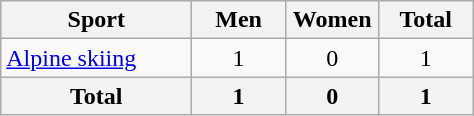<table class="wikitable sortable" style="text-align:center;">
<tr>
<th width=120>Sport</th>
<th width=55>Men</th>
<th width=55>Women</th>
<th width=55>Total</th>
</tr>
<tr>
<td align=left><a href='#'>Alpine skiing</a></td>
<td>1</td>
<td>0</td>
<td>1</td>
</tr>
<tr>
<th>Total</th>
<th>1</th>
<th>0</th>
<th>1</th>
</tr>
</table>
